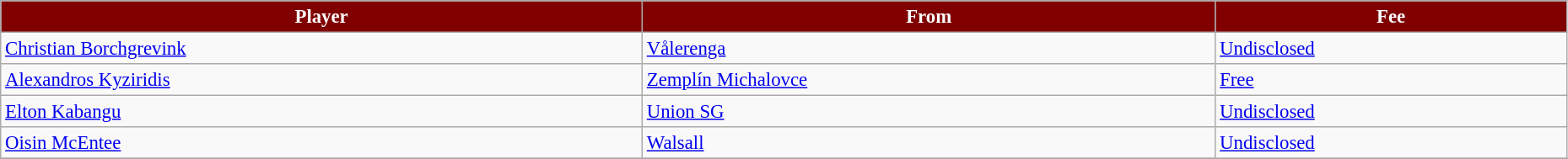<table class="wikitable" style="text-align:left; font-size:95%;width:98%;">
<tr>
<th style="background:maroon; color:white;">Player</th>
<th style="background:maroon; color:white;">From</th>
<th style="background:maroon; color:white;">Fee</th>
</tr>
<tr>
<td> <a href='#'>Christian Borchgrevink</a></td>
<td> <a href='#'>Vålerenga</a></td>
<td><a href='#'>Undisclosed</a></td>
</tr>
<tr>
<td> <a href='#'>Alexandros Kyziridis</a></td>
<td> <a href='#'>Zemplín Michalovce</a></td>
<td><a href='#'>Free</a></td>
</tr>
<tr>
<td> <a href='#'>Elton Kabangu</a></td>
<td> <a href='#'>Union SG</a></td>
<td><a href='#'>Undisclosed</a></td>
</tr>
<tr>
<td> <a href='#'>Oisin McEntee</a></td>
<td> <a href='#'>Walsall</a></td>
<td><a href='#'>Undisclosed</a></td>
</tr>
<tr>
</tr>
</table>
